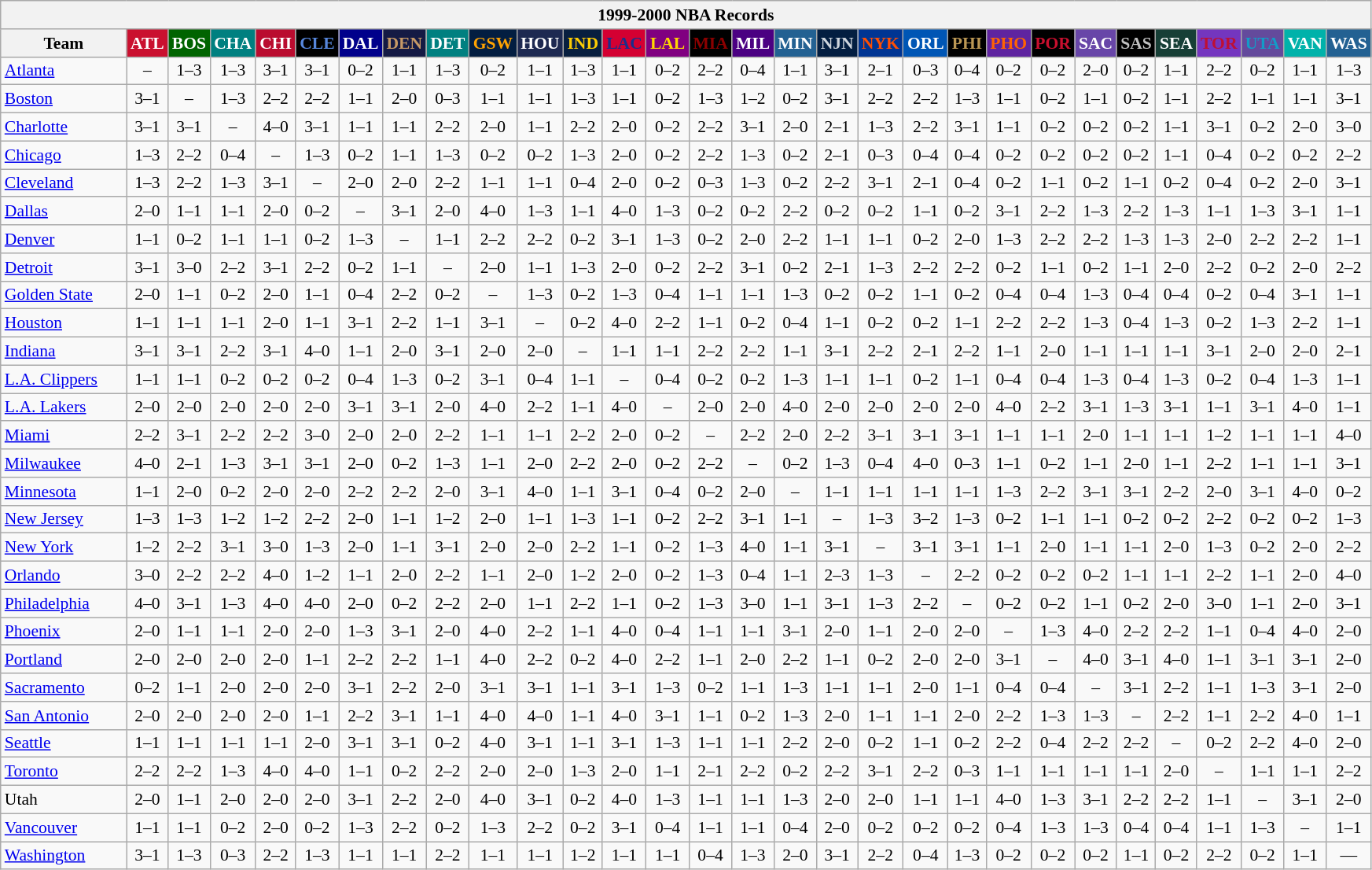<table class="wikitable" style="font-size:90%; text-align:center;">
<tr>
<th colspan=30>1999-2000 NBA Records</th>
</tr>
<tr>
<th width=100>Team</th>
<th style="background:#CA102F;color:#FFFFFF;width=35">ATL</th>
<th style="background:#006400;color:#FFFFFF;width=35">BOS</th>
<th style="background:#008080;color:#FFFFFF;width=35">CHA</th>
<th style="background:#BA0C2F;color:#FFFFFF;width=35">CHI</th>
<th style="background:#000000;color:#5787DC;width=35">CLE</th>
<th style="background:#00008B;color:#FFFFFF;width=35">DAL</th>
<th style="background:#141A44;color:#C69966;width=35">DEN</th>
<th style="background:#008080;color:#FFFFFF;width=35">DET</th>
<th style="background:#031E41;color:#FEA302;width=35">GSW</th>
<th style="background:#1D2951;color:#FFFFFF;width=35">HOU</th>
<th style="background:#081F3F;color:#FDCC04;width=35">IND</th>
<th style="background:#D40032;color:#1A2E8B;width=35">LAC</th>
<th style="background:#800080;color:#FFD700;width=35">LAL</th>
<th style="background:#000000;color:#8B0000;width=35">MIA</th>
<th style="background:#4B0082;color:#FFFFFF;width=35">MIL</th>
<th style="background:#236192;color:#FFFFFF;width=35">MIN</th>
<th style="background:#031E41;color:#CED5DD;width=35">NJN</th>
<th style="background:#003593;color:#FF4F03;width=35">NYK</th>
<th style="background:#0056B5;color:#FFFFFF;width=35">ORL</th>
<th style="background:#000000;color:#BB9754;width=35">PHI</th>
<th style="background:#5F24A0;color:#FF6303;width=35">PHO</th>
<th style="background:#000000;color:#C90F2E;width=35">POR</th>
<th style="background:#6846A8;color:#FFFFFF;width=35">SAC</th>
<th style="background:#000000;color:#C0C0C0;width=35">SAS</th>
<th style="background:#173F36;color:#FFFFFF;width=35">SEA</th>
<th style="background:#7436BF;color:#BE0F34;width=35">TOR</th>
<th style="background:#644A9C;color:#149BC7;width=35">UTA</th>
<th style="background:#00B2AA;color:#FFFFFF;width=35">VAN</th>
<th style="background:#236192;color:#FFFFFF;width=35">WAS</th>
</tr>
<tr>
<td style="text-align:left;"><a href='#'>Atlanta</a></td>
<td>–</td>
<td>1–3</td>
<td>1–3</td>
<td>3–1</td>
<td>3–1</td>
<td>0–2</td>
<td>1–1</td>
<td>1–3</td>
<td>0–2</td>
<td>1–1</td>
<td>1–3</td>
<td>1–1</td>
<td>0–2</td>
<td>2–2</td>
<td>0–4</td>
<td>1–1</td>
<td>3–1</td>
<td>2–1</td>
<td>0–3</td>
<td>0–4</td>
<td>0–2</td>
<td>0–2</td>
<td>2–0</td>
<td>0–2</td>
<td>1–1</td>
<td>2–2</td>
<td>0–2</td>
<td>1–1</td>
<td>1–3</td>
</tr>
<tr>
<td style="text-align:left;"><a href='#'>Boston</a></td>
<td>3–1</td>
<td>–</td>
<td>1–3</td>
<td>2–2</td>
<td>2–2</td>
<td>1–1</td>
<td>2–0</td>
<td>0–3</td>
<td>1–1</td>
<td>1–1</td>
<td>1–3</td>
<td>1–1</td>
<td>0–2</td>
<td>1–3</td>
<td>1–2</td>
<td>0–2</td>
<td>3–1</td>
<td>2–2</td>
<td>2–2</td>
<td>1–3</td>
<td>1–1</td>
<td>0–2</td>
<td>1–1</td>
<td>0–2</td>
<td>1–1</td>
<td>2–2</td>
<td>1–1</td>
<td>1–1</td>
<td>3–1</td>
</tr>
<tr>
<td style="text-align:left;"><a href='#'>Charlotte</a></td>
<td>3–1</td>
<td>3–1</td>
<td>–</td>
<td>4–0</td>
<td>3–1</td>
<td>1–1</td>
<td>1–1</td>
<td>2–2</td>
<td>2–0</td>
<td>1–1</td>
<td>2–2</td>
<td>2–0</td>
<td>0–2</td>
<td>2–2</td>
<td>3–1</td>
<td>2–0</td>
<td>2–1</td>
<td>1–3</td>
<td>2–2</td>
<td>3–1</td>
<td>1–1</td>
<td>0–2</td>
<td>0–2</td>
<td>0–2</td>
<td>1–1</td>
<td>3–1</td>
<td>0–2</td>
<td>2–0</td>
<td>3–0</td>
</tr>
<tr>
<td style="text-align:left;"><a href='#'>Chicago</a></td>
<td>1–3</td>
<td>2–2</td>
<td>0–4</td>
<td>–</td>
<td>1–3</td>
<td>0–2</td>
<td>1–1</td>
<td>1–3</td>
<td>0–2</td>
<td>0–2</td>
<td>1–3</td>
<td>2–0</td>
<td>0–2</td>
<td>2–2</td>
<td>1–3</td>
<td>0–2</td>
<td>2–1</td>
<td>0–3</td>
<td>0–4</td>
<td>0–4</td>
<td>0–2</td>
<td>0–2</td>
<td>0–2</td>
<td>0–2</td>
<td>1–1</td>
<td>0–4</td>
<td>0–2</td>
<td>0–2</td>
<td>2–2</td>
</tr>
<tr>
<td style="text-align:left;"><a href='#'>Cleveland</a></td>
<td>1–3</td>
<td>2–2</td>
<td>1–3</td>
<td>3–1</td>
<td>–</td>
<td>2–0</td>
<td>2–0</td>
<td>2–2</td>
<td>1–1</td>
<td>1–1</td>
<td>0–4</td>
<td>2–0</td>
<td>0–2</td>
<td>0–3</td>
<td>1–3</td>
<td>0–2</td>
<td>2–2</td>
<td>3–1</td>
<td>2–1</td>
<td>0–4</td>
<td>0–2</td>
<td>1–1</td>
<td>0–2</td>
<td>1–1</td>
<td>0–2</td>
<td>0–4</td>
<td>0–2</td>
<td>2–0</td>
<td>3–1</td>
</tr>
<tr>
<td style="text-align:left;"><a href='#'>Dallas</a></td>
<td>2–0</td>
<td>1–1</td>
<td>1–1</td>
<td>2–0</td>
<td>0–2</td>
<td>–</td>
<td>3–1</td>
<td>2–0</td>
<td>4–0</td>
<td>1–3</td>
<td>1–1</td>
<td>4–0</td>
<td>1–3</td>
<td>0–2</td>
<td>0–2</td>
<td>2–2</td>
<td>0–2</td>
<td>0–2</td>
<td>1–1</td>
<td>0–2</td>
<td>3–1</td>
<td>2–2</td>
<td>1–3</td>
<td>2–2</td>
<td>1–3</td>
<td>1–1</td>
<td>1–3</td>
<td>3–1</td>
<td>1–1</td>
</tr>
<tr>
<td style="text-align:left;"><a href='#'>Denver</a></td>
<td>1–1</td>
<td>0–2</td>
<td>1–1</td>
<td>1–1</td>
<td>0–2</td>
<td>1–3</td>
<td>–</td>
<td>1–1</td>
<td>2–2</td>
<td>2–2</td>
<td>0–2</td>
<td>3–1</td>
<td>1–3</td>
<td>0–2</td>
<td>2–0</td>
<td>2–2</td>
<td>1–1</td>
<td>1–1</td>
<td>0–2</td>
<td>2–0</td>
<td>1–3</td>
<td>2–2</td>
<td>2–2</td>
<td>1–3</td>
<td>1–3</td>
<td>2–0</td>
<td>2–2</td>
<td>2–2</td>
<td>1–1</td>
</tr>
<tr>
<td style="text-align:left;"><a href='#'>Detroit</a></td>
<td>3–1</td>
<td>3–0</td>
<td>2–2</td>
<td>3–1</td>
<td>2–2</td>
<td>0–2</td>
<td>1–1</td>
<td>–</td>
<td>2–0</td>
<td>1–1</td>
<td>1–3</td>
<td>2–0</td>
<td>0–2</td>
<td>2–2</td>
<td>3–1</td>
<td>0–2</td>
<td>2–1</td>
<td>1–3</td>
<td>2–2</td>
<td>2–2</td>
<td>0–2</td>
<td>1–1</td>
<td>0–2</td>
<td>1–1</td>
<td>2–0</td>
<td>2–2</td>
<td>0–2</td>
<td>2–0</td>
<td>2–2</td>
</tr>
<tr>
<td style="text-align:left;"><a href='#'>Golden State</a></td>
<td>2–0</td>
<td>1–1</td>
<td>0–2</td>
<td>2–0</td>
<td>1–1</td>
<td>0–4</td>
<td>2–2</td>
<td>0–2</td>
<td>–</td>
<td>1–3</td>
<td>0–2</td>
<td>1–3</td>
<td>0–4</td>
<td>1–1</td>
<td>1–1</td>
<td>1–3</td>
<td>0–2</td>
<td>0–2</td>
<td>1–1</td>
<td>0–2</td>
<td>0–4</td>
<td>0–4</td>
<td>1–3</td>
<td>0–4</td>
<td>0–4</td>
<td>0–2</td>
<td>0–4</td>
<td>3–1</td>
<td>1–1</td>
</tr>
<tr>
<td style="text-align:left;"><a href='#'>Houston</a></td>
<td>1–1</td>
<td>1–1</td>
<td>1–1</td>
<td>2–0</td>
<td>1–1</td>
<td>3–1</td>
<td>2–2</td>
<td>1–1</td>
<td>3–1</td>
<td>–</td>
<td>0–2</td>
<td>4–0</td>
<td>2–2</td>
<td>1–1</td>
<td>0–2</td>
<td>0–4</td>
<td>1–1</td>
<td>0–2</td>
<td>0–2</td>
<td>1–1</td>
<td>2–2</td>
<td>2–2</td>
<td>1–3</td>
<td>0–4</td>
<td>1–3</td>
<td>0–2</td>
<td>1–3</td>
<td>2–2</td>
<td>1–1</td>
</tr>
<tr>
<td style="text-align:left;"><a href='#'>Indiana</a></td>
<td>3–1</td>
<td>3–1</td>
<td>2–2</td>
<td>3–1</td>
<td>4–0</td>
<td>1–1</td>
<td>2–0</td>
<td>3–1</td>
<td>2–0</td>
<td>2–0</td>
<td>–</td>
<td>1–1</td>
<td>1–1</td>
<td>2–2</td>
<td>2–2</td>
<td>1–1</td>
<td>3–1</td>
<td>2–2</td>
<td>2–1</td>
<td>2–2</td>
<td>1–1</td>
<td>2–0</td>
<td>1–1</td>
<td>1–1</td>
<td>1–1</td>
<td>3–1</td>
<td>2–0</td>
<td>2–0</td>
<td>2–1</td>
</tr>
<tr>
<td style="text-align:left;"><a href='#'>L.A. Clippers</a></td>
<td>1–1</td>
<td>1–1</td>
<td>0–2</td>
<td>0–2</td>
<td>0–2</td>
<td>0–4</td>
<td>1–3</td>
<td>0–2</td>
<td>3–1</td>
<td>0–4</td>
<td>1–1</td>
<td>–</td>
<td>0–4</td>
<td>0–2</td>
<td>0–2</td>
<td>1–3</td>
<td>1–1</td>
<td>1–1</td>
<td>0–2</td>
<td>1–1</td>
<td>0–4</td>
<td>0–4</td>
<td>1–3</td>
<td>0–4</td>
<td>1–3</td>
<td>0–2</td>
<td>0–4</td>
<td>1–3</td>
<td>1–1</td>
</tr>
<tr>
<td style="text-align:left;"><a href='#'>L.A. Lakers</a></td>
<td>2–0</td>
<td>2–0</td>
<td>2–0</td>
<td>2–0</td>
<td>2–0</td>
<td>3–1</td>
<td>3–1</td>
<td>2–0</td>
<td>4–0</td>
<td>2–2</td>
<td>1–1</td>
<td>4–0</td>
<td>–</td>
<td>2–0</td>
<td>2–0</td>
<td>4–0</td>
<td>2–0</td>
<td>2–0</td>
<td>2–0</td>
<td>2–0</td>
<td>4–0</td>
<td>2–2</td>
<td>3–1</td>
<td>1–3</td>
<td>3–1</td>
<td>1–1</td>
<td>3–1</td>
<td>4–0</td>
<td>1–1</td>
</tr>
<tr>
<td style="text-align:left;"><a href='#'>Miami</a></td>
<td>2–2</td>
<td>3–1</td>
<td>2–2</td>
<td>2–2</td>
<td>3–0</td>
<td>2–0</td>
<td>2–0</td>
<td>2–2</td>
<td>1–1</td>
<td>1–1</td>
<td>2–2</td>
<td>2–0</td>
<td>0–2</td>
<td>–</td>
<td>2–2</td>
<td>2–0</td>
<td>2–2</td>
<td>3–1</td>
<td>3–1</td>
<td>3–1</td>
<td>1–1</td>
<td>1–1</td>
<td>2–0</td>
<td>1–1</td>
<td>1–1</td>
<td>1–2</td>
<td>1–1</td>
<td>1–1</td>
<td>4–0</td>
</tr>
<tr>
<td style="text-align:left;"><a href='#'>Milwaukee</a></td>
<td>4–0</td>
<td>2–1</td>
<td>1–3</td>
<td>3–1</td>
<td>3–1</td>
<td>2–0</td>
<td>0–2</td>
<td>1–3</td>
<td>1–1</td>
<td>2–0</td>
<td>2–2</td>
<td>2–0</td>
<td>0–2</td>
<td>2–2</td>
<td>–</td>
<td>0–2</td>
<td>1–3</td>
<td>0–4</td>
<td>4–0</td>
<td>0–3</td>
<td>1–1</td>
<td>0–2</td>
<td>1–1</td>
<td>2–0</td>
<td>1–1</td>
<td>2–2</td>
<td>1–1</td>
<td>1–1</td>
<td>3–1</td>
</tr>
<tr>
<td style="text-align:left;"><a href='#'>Minnesota</a></td>
<td>1–1</td>
<td>2–0</td>
<td>0–2</td>
<td>2–0</td>
<td>2–0</td>
<td>2–2</td>
<td>2–2</td>
<td>2–0</td>
<td>3–1</td>
<td>4–0</td>
<td>1–1</td>
<td>3–1</td>
<td>0–4</td>
<td>0–2</td>
<td>2–0</td>
<td>–</td>
<td>1–1</td>
<td>1–1</td>
<td>1–1</td>
<td>1–1</td>
<td>1–3</td>
<td>2–2</td>
<td>3–1</td>
<td>3–1</td>
<td>2–2</td>
<td>2–0</td>
<td>3–1</td>
<td>4–0</td>
<td>0–2</td>
</tr>
<tr>
<td style="text-align:left;"><a href='#'>New Jersey</a></td>
<td>1–3</td>
<td>1–3</td>
<td>1–2</td>
<td>1–2</td>
<td>2–2</td>
<td>2–0</td>
<td>1–1</td>
<td>1–2</td>
<td>2–0</td>
<td>1–1</td>
<td>1–3</td>
<td>1–1</td>
<td>0–2</td>
<td>2–2</td>
<td>3–1</td>
<td>1–1</td>
<td>–</td>
<td>1–3</td>
<td>3–2</td>
<td>1–3</td>
<td>0–2</td>
<td>1–1</td>
<td>1–1</td>
<td>0–2</td>
<td>0–2</td>
<td>2–2</td>
<td>0–2</td>
<td>0–2</td>
<td>1–3</td>
</tr>
<tr>
<td style="text-align:left;"><a href='#'>New York</a></td>
<td>1–2</td>
<td>2–2</td>
<td>3–1</td>
<td>3–0</td>
<td>1–3</td>
<td>2–0</td>
<td>1–1</td>
<td>3–1</td>
<td>2–0</td>
<td>2–0</td>
<td>2–2</td>
<td>1–1</td>
<td>0–2</td>
<td>1–3</td>
<td>4–0</td>
<td>1–1</td>
<td>3–1</td>
<td>–</td>
<td>3–1</td>
<td>3–1</td>
<td>1–1</td>
<td>2–0</td>
<td>1–1</td>
<td>1–1</td>
<td>2–0</td>
<td>1–3</td>
<td>0–2</td>
<td>2–0</td>
<td>2–2</td>
</tr>
<tr>
<td style="text-align:left;"><a href='#'>Orlando</a></td>
<td>3–0</td>
<td>2–2</td>
<td>2–2</td>
<td>4–0</td>
<td>1–2</td>
<td>1–1</td>
<td>2–0</td>
<td>2–2</td>
<td>1–1</td>
<td>2–0</td>
<td>1–2</td>
<td>2–0</td>
<td>0–2</td>
<td>1–3</td>
<td>0–4</td>
<td>1–1</td>
<td>2–3</td>
<td>1–3</td>
<td>–</td>
<td>2–2</td>
<td>0–2</td>
<td>0–2</td>
<td>0–2</td>
<td>1–1</td>
<td>1–1</td>
<td>2–2</td>
<td>1–1</td>
<td>2–0</td>
<td>4–0</td>
</tr>
<tr>
<td style="text-align:left;"><a href='#'>Philadelphia</a></td>
<td>4–0</td>
<td>3–1</td>
<td>1–3</td>
<td>4–0</td>
<td>4–0</td>
<td>2–0</td>
<td>0–2</td>
<td>2–2</td>
<td>2–0</td>
<td>1–1</td>
<td>2–2</td>
<td>1–1</td>
<td>0–2</td>
<td>1–3</td>
<td>3–0</td>
<td>1–1</td>
<td>3–1</td>
<td>1–3</td>
<td>2–2</td>
<td>–</td>
<td>0–2</td>
<td>0–2</td>
<td>1–1</td>
<td>0–2</td>
<td>2–0</td>
<td>3–0</td>
<td>1–1</td>
<td>2–0</td>
<td>3–1</td>
</tr>
<tr>
<td style="text-align:left;"><a href='#'>Phoenix</a></td>
<td>2–0</td>
<td>1–1</td>
<td>1–1</td>
<td>2–0</td>
<td>2–0</td>
<td>1–3</td>
<td>3–1</td>
<td>2–0</td>
<td>4–0</td>
<td>2–2</td>
<td>1–1</td>
<td>4–0</td>
<td>0–4</td>
<td>1–1</td>
<td>1–1</td>
<td>3–1</td>
<td>2–0</td>
<td>1–1</td>
<td>2–0</td>
<td>2–0</td>
<td>–</td>
<td>1–3</td>
<td>4–0</td>
<td>2–2</td>
<td>2–2</td>
<td>1–1</td>
<td>0–4</td>
<td>4–0</td>
<td>2–0</td>
</tr>
<tr>
<td style="text-align:left;"><a href='#'>Portland</a></td>
<td>2–0</td>
<td>2–0</td>
<td>2–0</td>
<td>2–0</td>
<td>1–1</td>
<td>2–2</td>
<td>2–2</td>
<td>1–1</td>
<td>4–0</td>
<td>2–2</td>
<td>0–2</td>
<td>4–0</td>
<td>2–2</td>
<td>1–1</td>
<td>2–0</td>
<td>2–2</td>
<td>1–1</td>
<td>0–2</td>
<td>2–0</td>
<td>2–0</td>
<td>3–1</td>
<td>–</td>
<td>4–0</td>
<td>3–1</td>
<td>4–0</td>
<td>1–1</td>
<td>3–1</td>
<td>3–1</td>
<td>2–0</td>
</tr>
<tr>
<td style="text-align:left;"><a href='#'>Sacramento</a></td>
<td>0–2</td>
<td>1–1</td>
<td>2–0</td>
<td>2–0</td>
<td>2–0</td>
<td>3–1</td>
<td>2–2</td>
<td>2–0</td>
<td>3–1</td>
<td>3–1</td>
<td>1–1</td>
<td>3–1</td>
<td>1–3</td>
<td>0–2</td>
<td>1–1</td>
<td>1–3</td>
<td>1–1</td>
<td>1–1</td>
<td>2–0</td>
<td>1–1</td>
<td>0–4</td>
<td>0–4</td>
<td>–</td>
<td>3–1</td>
<td>2–2</td>
<td>1–1</td>
<td>1–3</td>
<td>3–1</td>
<td>2–0</td>
</tr>
<tr>
<td style="text-align:left;"><a href='#'>San Antonio</a></td>
<td>2–0</td>
<td>2–0</td>
<td>2–0</td>
<td>2–0</td>
<td>1–1</td>
<td>2–2</td>
<td>3–1</td>
<td>1–1</td>
<td>4–0</td>
<td>4–0</td>
<td>1–1</td>
<td>4–0</td>
<td>3–1</td>
<td>1–1</td>
<td>0–2</td>
<td>1–3</td>
<td>2–0</td>
<td>1–1</td>
<td>1–1</td>
<td>2–0</td>
<td>2–2</td>
<td>1–3</td>
<td>1–3</td>
<td>–</td>
<td>2–2</td>
<td>1–1</td>
<td>2–2</td>
<td>4–0</td>
<td>1–1</td>
</tr>
<tr>
<td style="text-align:left;"><a href='#'>Seattle</a></td>
<td>1–1</td>
<td>1–1</td>
<td>1–1</td>
<td>1–1</td>
<td>2–0</td>
<td>3–1</td>
<td>3–1</td>
<td>0–2</td>
<td>4–0</td>
<td>3–1</td>
<td>1–1</td>
<td>3–1</td>
<td>1–3</td>
<td>1–1</td>
<td>1–1</td>
<td>2–2</td>
<td>2–0</td>
<td>0–2</td>
<td>1–1</td>
<td>0–2</td>
<td>2–2</td>
<td>0–4</td>
<td>2–2</td>
<td>2–2</td>
<td>–</td>
<td>0–2</td>
<td>2–2</td>
<td>4–0</td>
<td>2–0</td>
</tr>
<tr>
<td style="text-align:left;"><a href='#'>Toronto</a></td>
<td>2–2</td>
<td>2–2</td>
<td>1–3</td>
<td>4–0</td>
<td>4–0</td>
<td>1–1</td>
<td>0–2</td>
<td>2–2</td>
<td>2–0</td>
<td>2–0</td>
<td>1–3</td>
<td>2–0</td>
<td>1–1</td>
<td>2–1</td>
<td>2–2</td>
<td>0–2</td>
<td>2–2</td>
<td>3–1</td>
<td>2–2</td>
<td>0–3</td>
<td>1–1</td>
<td>1–1</td>
<td>1–1</td>
<td>1–1</td>
<td>2–0</td>
<td>–</td>
<td>1–1</td>
<td>1–1</td>
<td>2–2</td>
</tr>
<tr>
<td style="text-align:left;">Utah</td>
<td>2–0</td>
<td>1–1</td>
<td>2–0</td>
<td>2–0</td>
<td>2–0</td>
<td>3–1</td>
<td>2–2</td>
<td>2–0</td>
<td>4–0</td>
<td>3–1</td>
<td>0–2</td>
<td>4–0</td>
<td>1–3</td>
<td>1–1</td>
<td>1–1</td>
<td>1–3</td>
<td>2–0</td>
<td>2–0</td>
<td>1–1</td>
<td>1–1</td>
<td>4–0</td>
<td>1–3</td>
<td>3–1</td>
<td>2–2</td>
<td>2–2</td>
<td>1–1</td>
<td>–</td>
<td>3–1</td>
<td>2–0</td>
</tr>
<tr>
<td style="text-align:left;"><a href='#'>Vancouver</a></td>
<td>1–1</td>
<td>1–1</td>
<td>0–2</td>
<td>2–0</td>
<td>0–2</td>
<td>1–3</td>
<td>2–2</td>
<td>0–2</td>
<td>1–3</td>
<td>2–2</td>
<td>0–2</td>
<td>3–1</td>
<td>0–4</td>
<td>1–1</td>
<td>1–1</td>
<td>0–4</td>
<td>2–0</td>
<td>0–2</td>
<td>0–2</td>
<td>0–2</td>
<td>0–4</td>
<td>1–3</td>
<td>1–3</td>
<td>0–4</td>
<td>0–4</td>
<td>1–1</td>
<td>1–3</td>
<td>–</td>
<td>1–1</td>
</tr>
<tr>
<td style="text-align:left;"><a href='#'>Washington</a></td>
<td>3–1</td>
<td>1–3</td>
<td>0–3</td>
<td>2–2</td>
<td>1–3</td>
<td>1–1</td>
<td>1–1</td>
<td>2–2</td>
<td>1–1</td>
<td>1–1</td>
<td>1–2</td>
<td>1–1</td>
<td>1–1</td>
<td>0–4</td>
<td>1–3</td>
<td>2–0</td>
<td>3–1</td>
<td>2–2</td>
<td>0–4</td>
<td>1–3</td>
<td>0–2</td>
<td>0–2</td>
<td>0–2</td>
<td>1–1</td>
<td>0–2</td>
<td>2–2</td>
<td>0–2</td>
<td>1–1</td>
<td>—</td>
</tr>
</table>
